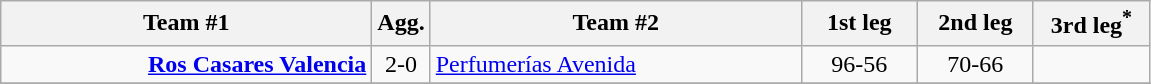<table class=wikitable style="text-align:center">
<tr>
<th width=240>Team #1</th>
<th width=20>Agg.</th>
<th width=240>Team #2</th>
<th width=70>1st leg</th>
<th width=70>2nd leg</th>
<th width=70>3rd leg<sup>*</sup></th>
</tr>
<tr>
<td align=right><strong><a href='#'>Ros Casares Valencia</a></strong></td>
<td>2-0</td>
<td align=left><a href='#'>Perfumerías Avenida</a></td>
<td>96-56</td>
<td>70-66</td>
<td></td>
</tr>
<tr>
</tr>
</table>
